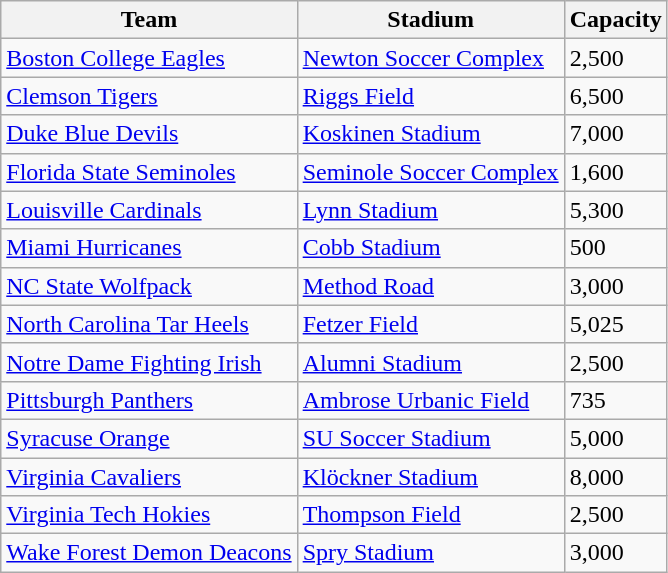<table class="wikitable" style="text-align:left">
<tr>
<th>Team</th>
<th>Stadium</th>
<th>Capacity</th>
</tr>
<tr>
<td><a href='#'>Boston College Eagles</a></td>
<td><a href='#'>Newton Soccer Complex</a></td>
<td>2,500</td>
</tr>
<tr>
<td><a href='#'>Clemson Tigers</a></td>
<td><a href='#'>Riggs Field</a></td>
<td>6,500</td>
</tr>
<tr>
<td><a href='#'>Duke Blue Devils</a></td>
<td><a href='#'>Koskinen Stadium</a></td>
<td>7,000</td>
</tr>
<tr>
<td><a href='#'>Florida State Seminoles</a></td>
<td><a href='#'>Seminole Soccer Complex</a></td>
<td>1,600</td>
</tr>
<tr>
<td><a href='#'>Louisville Cardinals</a></td>
<td><a href='#'>Lynn Stadium</a></td>
<td>5,300</td>
</tr>
<tr>
<td><a href='#'>Miami Hurricanes</a></td>
<td><a href='#'>Cobb Stadium</a></td>
<td>500</td>
</tr>
<tr>
<td><a href='#'>NC State Wolfpack</a></td>
<td><a href='#'>Method Road</a></td>
<td>3,000</td>
</tr>
<tr>
<td><a href='#'>North Carolina Tar Heels</a></td>
<td><a href='#'>Fetzer Field</a></td>
<td>5,025</td>
</tr>
<tr>
<td><a href='#'>Notre Dame Fighting Irish</a></td>
<td><a href='#'>Alumni Stadium</a></td>
<td>2,500</td>
</tr>
<tr>
<td><a href='#'>Pittsburgh Panthers</a></td>
<td><a href='#'>Ambrose Urbanic Field</a></td>
<td>735</td>
</tr>
<tr>
<td><a href='#'>Syracuse Orange</a></td>
<td><a href='#'>SU Soccer Stadium</a></td>
<td>5,000</td>
</tr>
<tr>
<td><a href='#'>Virginia Cavaliers</a></td>
<td><a href='#'>Klöckner Stadium</a></td>
<td>8,000</td>
</tr>
<tr>
<td><a href='#'>Virginia Tech Hokies</a></td>
<td><a href='#'>Thompson Field</a></td>
<td>2,500</td>
</tr>
<tr>
<td><a href='#'>Wake Forest Demon Deacons</a></td>
<td><a href='#'>Spry Stadium</a></td>
<td>3,000</td>
</tr>
</table>
